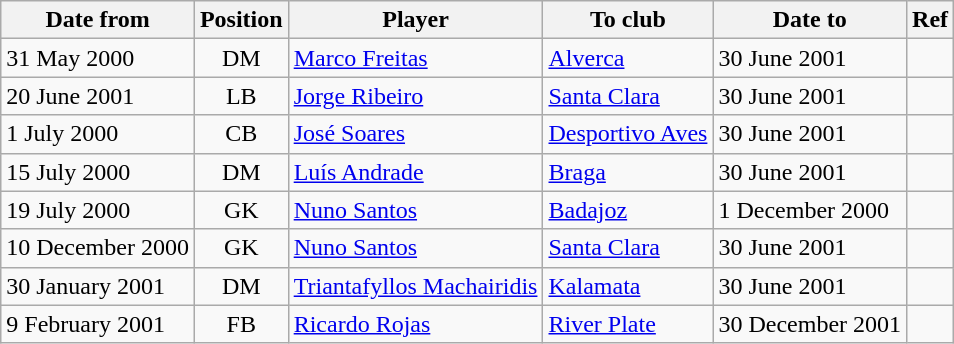<table class="wikitable sortable">
<tr>
<th>Date from</th>
<th>Position</th>
<th>Player</th>
<th>To club</th>
<th>Date to</th>
<th>Ref</th>
</tr>
<tr>
<td>31 May 2000</td>
<td style="text-align:center;">DM</td>
<td style="text-align:left;"><a href='#'>Marco Freitas</a></td>
<td style="text-align:left;"><a href='#'>Alverca</a></td>
<td>30 June 2001</td>
<td></td>
</tr>
<tr>
<td>20 June 2001</td>
<td style="text-align:center;">LB</td>
<td style="text-align:left;"><a href='#'>Jorge Ribeiro</a></td>
<td style="text-align:left;"><a href='#'>Santa Clara</a></td>
<td>30 June 2001</td>
<td></td>
</tr>
<tr>
<td>1 July 2000</td>
<td style="text-align:center;">CB</td>
<td style="text-align:left;"><a href='#'>José Soares</a></td>
<td style="text-align:left;"><a href='#'>Desportivo Aves</a></td>
<td>30 June 2001</td>
<td></td>
</tr>
<tr>
<td>15 July 2000</td>
<td style="text-align:center;">DM</td>
<td style="text-align:left;"><a href='#'>Luís Andrade</a></td>
<td style="text-align:left;"><a href='#'>Braga</a></td>
<td>30 June 2001</td>
<td></td>
</tr>
<tr>
<td>19 July 2000</td>
<td style="text-align:center;">GK</td>
<td style="text-align:left;"><a href='#'>Nuno Santos</a></td>
<td style="text-align:left;"><a href='#'>Badajoz</a></td>
<td>1 December 2000</td>
<td></td>
</tr>
<tr>
<td>10 December 2000</td>
<td style="text-align:center;">GK</td>
<td style="text-align:left;"><a href='#'>Nuno Santos</a></td>
<td style="text-align:left;"><a href='#'>Santa Clara</a></td>
<td>30 June 2001</td>
<td></td>
</tr>
<tr>
<td>30 January 2001</td>
<td style="text-align:center;">DM</td>
<td style="text-align:left;"><a href='#'>Triantafyllos Machairidis</a></td>
<td style="text-align:left;"><a href='#'>Kalamata</a></td>
<td>30 June 2001</td>
<td></td>
</tr>
<tr>
<td>9 February 2001</td>
<td style="text-align:center;">FB</td>
<td style="text-align:left;"><a href='#'>Ricardo Rojas</a></td>
<td style="text-align:left;"><a href='#'>River Plate</a></td>
<td>30 December 2001</td>
<td></td>
</tr>
</table>
